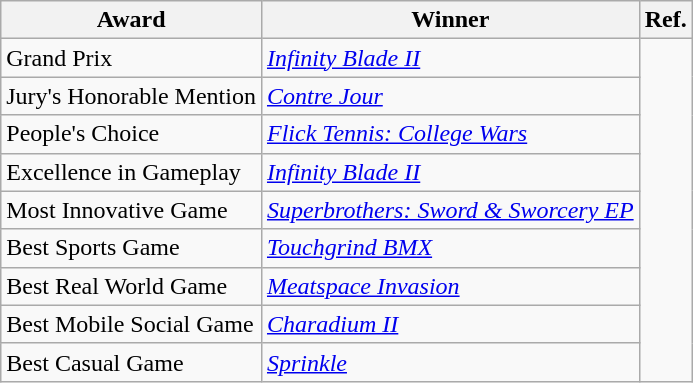<table class="wikitable">
<tr>
<th>Award</th>
<th>Winner</th>
<th>Ref.</th>
</tr>
<tr>
<td>Grand Prix</td>
<td><em><a href='#'>Infinity Blade II</a></em></td>
<td rowspan="9"></td>
</tr>
<tr>
<td>Jury's Honorable Mention</td>
<td><em><a href='#'>Contre Jour</a></em></td>
</tr>
<tr>
<td>People's Choice</td>
<td><em><a href='#'>Flick Tennis: College Wars</a></em></td>
</tr>
<tr>
<td>Excellence in Gameplay</td>
<td><em><a href='#'>Infinity Blade II</a></em></td>
</tr>
<tr>
<td>Most Innovative Game</td>
<td><em><a href='#'>Superbrothers: Sword & Sworcery EP</a></em></td>
</tr>
<tr>
<td>Best Sports Game</td>
<td><em><a href='#'>Touchgrind BMX</a></em></td>
</tr>
<tr>
<td>Best Real World Game</td>
<td><em><a href='#'>Meatspace Invasion</a></em></td>
</tr>
<tr>
<td>Best Mobile Social Game</td>
<td><em><a href='#'>Charadium II</a></em></td>
</tr>
<tr>
<td>Best Casual Game</td>
<td><em><a href='#'>Sprinkle</a></em></td>
</tr>
</table>
